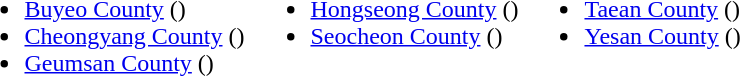<table>
<tr>
<td valign="top"><br><ul><li><a href='#'>Buyeo County</a> ()</li><li><a href='#'>Cheongyang County</a> ()</li><li><a href='#'>Geumsan County</a> ()</li></ul></td>
<td valign="top"><br><ul><li><a href='#'>Hongseong County</a> ()</li><li><a href='#'>Seocheon County</a> ()</li></ul></td>
<td valign="top"><br><ul><li><a href='#'>Taean County</a> ()</li><li><a href='#'>Yesan County</a> ()</li></ul></td>
</tr>
</table>
